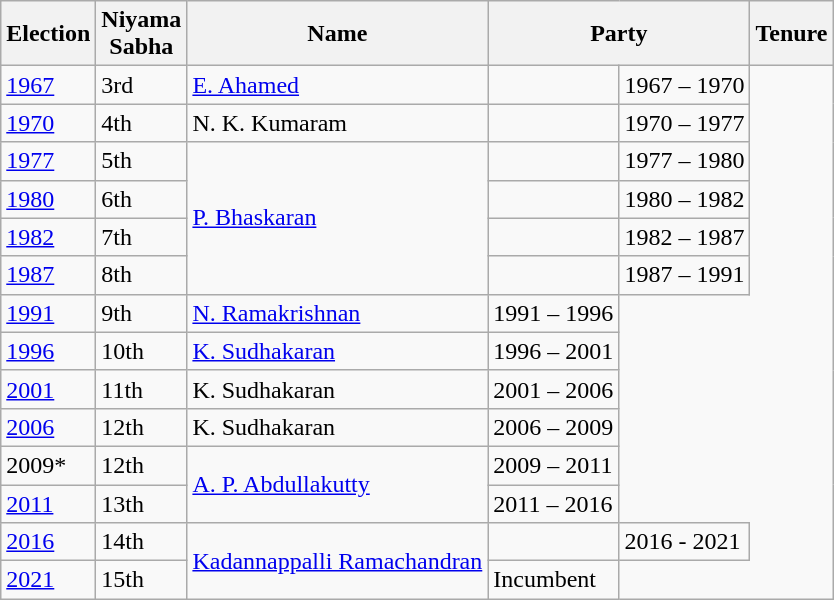<table class="wikitable sortable">
<tr>
<th>Election</th>
<th>Niyama<br>Sabha</th>
<th>Name</th>
<th colspan=2>Party</th>
<th>Tenure</th>
</tr>
<tr>
<td><a href='#'>1967</a></td>
<td>3rd</td>
<td><a href='#'>E. Ahamed</a></td>
<td></td>
<td>1967 – 1970</td>
</tr>
<tr>
<td><a href='#'>1970</a></td>
<td>4th</td>
<td>N. K. Kumaram</td>
<td></td>
<td>1970 – 1977</td>
</tr>
<tr>
<td><a href='#'>1977</a></td>
<td>5th</td>
<td rowspan="4"><a href='#'>P. Bhaskaran</a></td>
<td></td>
<td>1977 – 1980</td>
</tr>
<tr>
<td><a href='#'>1980</a></td>
<td>6th</td>
<td></td>
<td>1980 – 1982</td>
</tr>
<tr>
<td><a href='#'>1982</a></td>
<td>7th</td>
<td></td>
<td>1982 – 1987</td>
</tr>
<tr>
<td><a href='#'>1987</a></td>
<td>8th</td>
<td></td>
<td>1987 – 1991</td>
</tr>
<tr>
<td><a href='#'>1991</a></td>
<td>9th</td>
<td><a href='#'>N. Ramakrishnan</a></td>
<td>1991 – 1996</td>
</tr>
<tr>
<td><a href='#'>1996</a></td>
<td>10th</td>
<td><a href='#'>K. Sudhakaran</a></td>
<td>1996 – 2001</td>
</tr>
<tr>
<td><a href='#'>2001</a></td>
<td>11th</td>
<td>K. Sudhakaran</td>
<td>2001 – 2006</td>
</tr>
<tr>
<td><a href='#'>2006</a></td>
<td>12th</td>
<td>K. Sudhakaran</td>
<td>2006 – 2009</td>
</tr>
<tr>
<td>2009*</td>
<td>12th</td>
<td rowspan="2"><a href='#'>A. P. Abdullakutty</a></td>
<td>2009 – 2011</td>
</tr>
<tr>
<td><a href='#'>2011</a></td>
<td>13th</td>
<td>2011 – 2016</td>
</tr>
<tr>
<td><a href='#'>2016</a></td>
<td>14th</td>
<td rowspan="2"><a href='#'>Kadannappalli Ramachandran</a></td>
<td></td>
<td>2016 - 2021</td>
</tr>
<tr>
<td><a href='#'>2021</a></td>
<td>15th</td>
<td>Incumbent</td>
</tr>
</table>
